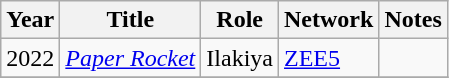<table class="wikitable">
<tr>
<th>Year</th>
<th>Title</th>
<th>Role</th>
<th>Network</th>
<th>Notes</th>
</tr>
<tr>
<td>2022</td>
<td><em><a href='#'>Paper Rocket</a></em></td>
<td>Ilakiya</td>
<td><a href='#'>ZEE5</a></td>
<td></td>
</tr>
<tr>
</tr>
</table>
